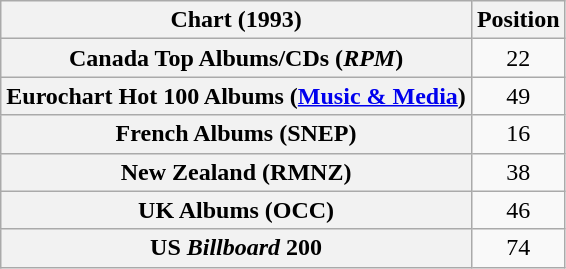<table class="wikitable plainrowheaders sortable" style="text-align:center">
<tr>
<th scope="col">Chart (1993)</th>
<th scope="col">Position</th>
</tr>
<tr>
<th scope="row">Canada Top Albums/CDs (<em>RPM</em>)</th>
<td>22</td>
</tr>
<tr>
<th scope="row">Eurochart Hot 100 Albums (<a href='#'>Music & Media</a>)</th>
<td>49</td>
</tr>
<tr>
<th scope="row">French Albums (SNEP)</th>
<td>16</td>
</tr>
<tr>
<th scope="row">New Zealand (RMNZ)</th>
<td>38</td>
</tr>
<tr>
<th scope="row">UK Albums (OCC)</th>
<td>46</td>
</tr>
<tr>
<th scope="row">US <em>Billboard</em> 200</th>
<td>74</td>
</tr>
</table>
